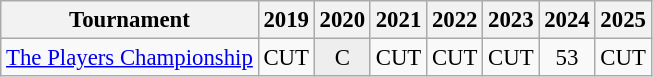<table class="wikitable" style="font-size:95%;text-align:center;">
<tr>
<th>Tournament</th>
<th>2019</th>
<th>2020</th>
<th>2021</th>
<th>2022</th>
<th>2023</th>
<th>2024</th>
<th>2025</th>
</tr>
<tr>
<td align=left><a href='#'>The Players Championship</a></td>
<td>CUT</td>
<td style="background:#eeeeee;">C</td>
<td>CUT</td>
<td>CUT</td>
<td>CUT</td>
<td>53</td>
<td>CUT</td>
</tr>
</table>
